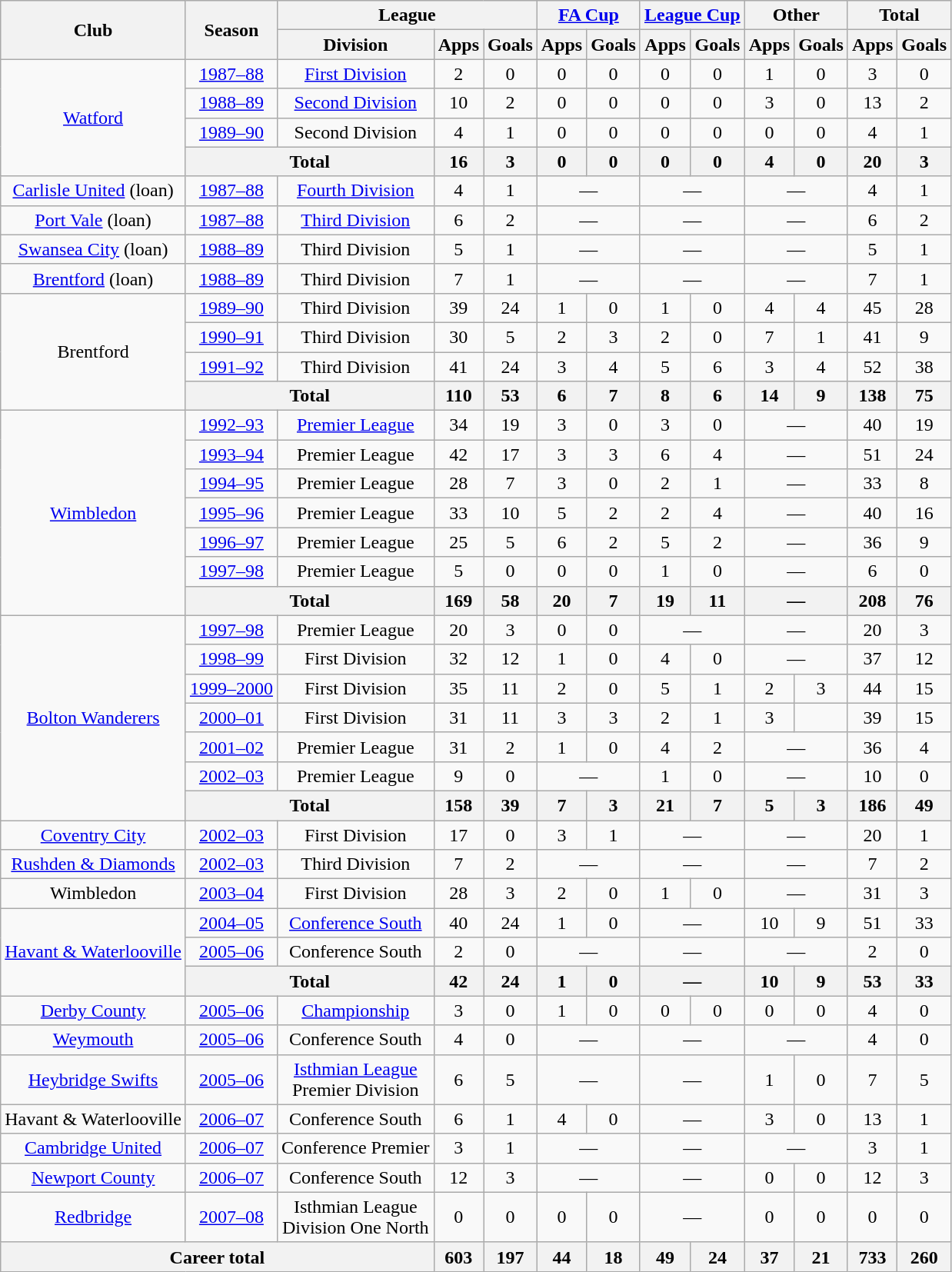<table class="wikitable" style="text-align:center">
<tr>
<th rowspan="2">Club</th>
<th rowspan="2">Season</th>
<th colspan="3">League</th>
<th colspan="2"><a href='#'>FA Cup</a></th>
<th colspan="2"><a href='#'>League Cup</a></th>
<th colspan="2">Other</th>
<th colspan="2">Total</th>
</tr>
<tr>
<th>Division</th>
<th>Apps</th>
<th>Goals</th>
<th>Apps</th>
<th>Goals</th>
<th>Apps</th>
<th>Goals</th>
<th>Apps</th>
<th>Goals</th>
<th>Apps</th>
<th>Goals</th>
</tr>
<tr>
<td rowspan="4"><a href='#'>Watford</a></td>
<td><a href='#'>1987–88</a></td>
<td><a href='#'>First Division</a></td>
<td>2</td>
<td>0</td>
<td>0</td>
<td>0</td>
<td>0</td>
<td>0</td>
<td>1</td>
<td>0</td>
<td>3</td>
<td>0</td>
</tr>
<tr>
<td><a href='#'>1988–89</a></td>
<td><a href='#'>Second Division</a></td>
<td>10</td>
<td>2</td>
<td>0</td>
<td>0</td>
<td>0</td>
<td>0</td>
<td>3</td>
<td>0</td>
<td>13</td>
<td>2</td>
</tr>
<tr>
<td><a href='#'>1989–90</a></td>
<td>Second Division</td>
<td>4</td>
<td>1</td>
<td>0</td>
<td>0</td>
<td>0</td>
<td>0</td>
<td>0</td>
<td>0</td>
<td>4</td>
<td>1</td>
</tr>
<tr>
<th colspan="2">Total</th>
<th>16</th>
<th>3</th>
<th>0</th>
<th>0</th>
<th>0</th>
<th>0</th>
<th>4</th>
<th>0</th>
<th>20</th>
<th>3</th>
</tr>
<tr>
<td><a href='#'>Carlisle United</a> (loan)</td>
<td><a href='#'>1987–88</a></td>
<td><a href='#'>Fourth Division</a></td>
<td>4</td>
<td>1</td>
<td colspan="2">—</td>
<td colspan="2">—</td>
<td colspan="2">—</td>
<td>4</td>
<td>1</td>
</tr>
<tr>
<td><a href='#'>Port Vale</a> (loan)</td>
<td><a href='#'>1987–88</a></td>
<td><a href='#'>Third Division</a></td>
<td>6</td>
<td>2</td>
<td colspan="2">—</td>
<td colspan="2">—</td>
<td colspan="2">—</td>
<td>6</td>
<td>2</td>
</tr>
<tr>
<td><a href='#'>Swansea City</a> (loan)</td>
<td><a href='#'>1988–89</a></td>
<td>Third Division</td>
<td>5</td>
<td>1</td>
<td colspan="2">—</td>
<td colspan="2">—</td>
<td colspan="2">—</td>
<td>5</td>
<td>1</td>
</tr>
<tr>
<td><a href='#'>Brentford</a> (loan)</td>
<td><a href='#'>1988–89</a></td>
<td>Third Division</td>
<td>7</td>
<td>1</td>
<td colspan="2">—</td>
<td colspan="2">—</td>
<td colspan="2">—</td>
<td>7</td>
<td>1</td>
</tr>
<tr>
<td rowspan="4">Brentford</td>
<td><a href='#'>1989–90</a></td>
<td>Third Division</td>
<td>39</td>
<td>24</td>
<td>1</td>
<td>0</td>
<td>1</td>
<td>0</td>
<td>4</td>
<td>4</td>
<td>45</td>
<td>28</td>
</tr>
<tr>
<td><a href='#'>1990–91</a></td>
<td>Third Division</td>
<td>30</td>
<td>5</td>
<td>2</td>
<td>3</td>
<td>2</td>
<td>0</td>
<td>7</td>
<td>1</td>
<td>41</td>
<td>9</td>
</tr>
<tr>
<td><a href='#'>1991–92</a></td>
<td>Third Division</td>
<td>41</td>
<td>24</td>
<td>3</td>
<td>4</td>
<td>5</td>
<td>6</td>
<td>3</td>
<td>4</td>
<td>52</td>
<td>38</td>
</tr>
<tr>
<th colspan="2">Total</th>
<th>110</th>
<th>53</th>
<th>6</th>
<th>7</th>
<th>8</th>
<th>6</th>
<th>14</th>
<th>9</th>
<th>138</th>
<th>75</th>
</tr>
<tr>
<td rowspan="7"><a href='#'>Wimbledon</a></td>
<td><a href='#'>1992–93</a></td>
<td><a href='#'>Premier League</a></td>
<td>34</td>
<td>19</td>
<td>3</td>
<td>0</td>
<td>3</td>
<td>0</td>
<td colspan="2">—</td>
<td>40</td>
<td>19</td>
</tr>
<tr>
<td><a href='#'>1993–94</a></td>
<td>Premier League</td>
<td>42</td>
<td>17</td>
<td>3</td>
<td>3</td>
<td>6</td>
<td>4</td>
<td colspan="2">—</td>
<td>51</td>
<td>24</td>
</tr>
<tr>
<td><a href='#'>1994–95</a></td>
<td>Premier League</td>
<td>28</td>
<td>7</td>
<td>3</td>
<td>0</td>
<td>2</td>
<td>1</td>
<td colspan="2">—</td>
<td>33</td>
<td>8</td>
</tr>
<tr>
<td><a href='#'>1995–96</a></td>
<td>Premier League</td>
<td>33</td>
<td>10</td>
<td>5</td>
<td>2</td>
<td>2</td>
<td>4</td>
<td colspan="2">—</td>
<td>40</td>
<td>16</td>
</tr>
<tr>
<td><a href='#'>1996–97</a></td>
<td>Premier League</td>
<td>25</td>
<td>5</td>
<td>6</td>
<td>2</td>
<td>5</td>
<td>2</td>
<td colspan="2">—</td>
<td>36</td>
<td>9</td>
</tr>
<tr>
<td><a href='#'>1997–98</a></td>
<td>Premier League</td>
<td>5</td>
<td>0</td>
<td>0</td>
<td>0</td>
<td>1</td>
<td>0</td>
<td colspan="2">—</td>
<td>6</td>
<td>0</td>
</tr>
<tr>
<th colspan="2">Total</th>
<th>169</th>
<th>58</th>
<th>20</th>
<th>7</th>
<th>19</th>
<th>11</th>
<th colspan="2">—</th>
<th>208</th>
<th>76</th>
</tr>
<tr>
<td rowspan="7"><a href='#'>Bolton Wanderers</a></td>
<td><a href='#'>1997–98</a></td>
<td>Premier League</td>
<td>20</td>
<td>3</td>
<td>0</td>
<td>0</td>
<td colspan="2">—</td>
<td colspan="2">—</td>
<td>20</td>
<td>3</td>
</tr>
<tr>
<td><a href='#'>1998–99</a></td>
<td>First Division</td>
<td>32</td>
<td>12</td>
<td>1</td>
<td>0</td>
<td>4</td>
<td>0</td>
<td colspan="2">—</td>
<td>37</td>
<td>12</td>
</tr>
<tr>
<td><a href='#'>1999–2000</a></td>
<td>First Division</td>
<td>35</td>
<td>11</td>
<td>2</td>
<td>0</td>
<td>5</td>
<td>1</td>
<td>2</td>
<td>3</td>
<td>44</td>
<td>15</td>
</tr>
<tr>
<td><a href='#'>2000–01</a></td>
<td>First Division</td>
<td>31</td>
<td>11</td>
<td>3</td>
<td>3</td>
<td>2</td>
<td>1</td>
<td>3</td>
<td></td>
<td>39</td>
<td>15</td>
</tr>
<tr>
<td><a href='#'>2001–02</a></td>
<td>Premier League</td>
<td>31</td>
<td>2</td>
<td>1</td>
<td>0</td>
<td>4</td>
<td>2</td>
<td colspan="2">—</td>
<td>36</td>
<td>4</td>
</tr>
<tr>
<td><a href='#'>2002–03</a></td>
<td>Premier League</td>
<td>9</td>
<td>0</td>
<td colspan="2">—</td>
<td>1</td>
<td>0</td>
<td colspan="2">—</td>
<td>10</td>
<td>0</td>
</tr>
<tr>
<th colspan="2">Total</th>
<th>158</th>
<th>39</th>
<th>7</th>
<th>3</th>
<th>21</th>
<th>7</th>
<th>5</th>
<th>3</th>
<th>186</th>
<th>49</th>
</tr>
<tr>
<td><a href='#'>Coventry City</a></td>
<td><a href='#'>2002–03</a></td>
<td>First Division</td>
<td>17</td>
<td>0</td>
<td>3</td>
<td>1</td>
<td colspan="2">—</td>
<td colspan="2">—</td>
<td>20</td>
<td>1</td>
</tr>
<tr>
<td><a href='#'>Rushden & Diamonds</a></td>
<td><a href='#'>2002–03</a></td>
<td>Third Division</td>
<td>7</td>
<td>2</td>
<td colspan="2">—</td>
<td colspan="2">—</td>
<td colspan="2">—</td>
<td>7</td>
<td>2</td>
</tr>
<tr>
<td>Wimbledon</td>
<td><a href='#'>2003–04</a></td>
<td>First Division</td>
<td>28</td>
<td>3</td>
<td>2</td>
<td>0</td>
<td>1</td>
<td>0</td>
<td colspan="2">—</td>
<td>31</td>
<td>3</td>
</tr>
<tr>
<td rowspan="3"><a href='#'>Havant & Waterlooville</a></td>
<td><a href='#'>2004–05</a></td>
<td><a href='#'>Conference South</a></td>
<td>40</td>
<td>24</td>
<td>1</td>
<td>0</td>
<td colspan="2">—</td>
<td>10</td>
<td>9</td>
<td>51</td>
<td>33</td>
</tr>
<tr>
<td><a href='#'>2005–06</a></td>
<td>Conference South</td>
<td>2</td>
<td>0</td>
<td colspan="2">—</td>
<td colspan="2">—</td>
<td colspan="2">—</td>
<td>2</td>
<td>0</td>
</tr>
<tr>
<th colspan="2">Total</th>
<th>42</th>
<th>24</th>
<th>1</th>
<th>0</th>
<th colspan="2">—</th>
<th>10</th>
<th>9</th>
<th>53</th>
<th>33</th>
</tr>
<tr>
<td><a href='#'>Derby County</a></td>
<td><a href='#'>2005–06</a></td>
<td><a href='#'>Championship</a></td>
<td>3</td>
<td>0</td>
<td>1</td>
<td>0</td>
<td>0</td>
<td>0</td>
<td>0</td>
<td>0</td>
<td>4</td>
<td>0</td>
</tr>
<tr>
<td><a href='#'>Weymouth</a></td>
<td><a href='#'>2005–06</a></td>
<td>Conference South</td>
<td>4</td>
<td>0</td>
<td colspan="2">—</td>
<td colspan="2">—</td>
<td colspan="2">—</td>
<td>4</td>
<td>0</td>
</tr>
<tr>
<td><a href='#'>Heybridge Swifts</a></td>
<td><a href='#'>2005–06</a></td>
<td><a href='#'>Isthmian League</a><br>Premier Division</td>
<td>6</td>
<td>5</td>
<td colspan="2">—</td>
<td colspan="2">—</td>
<td>1</td>
<td>0</td>
<td>7</td>
<td>5</td>
</tr>
<tr>
<td>Havant & Waterlooville</td>
<td><a href='#'>2006–07</a></td>
<td>Conference South</td>
<td>6</td>
<td>1</td>
<td>4</td>
<td>0</td>
<td colspan="2">—</td>
<td>3</td>
<td>0</td>
<td>13</td>
<td>1</td>
</tr>
<tr>
<td><a href='#'>Cambridge United</a></td>
<td><a href='#'>2006–07</a></td>
<td>Conference Premier</td>
<td>3</td>
<td>1</td>
<td colspan="2">—</td>
<td colspan="2">—</td>
<td colspan="2">—</td>
<td>3</td>
<td>1</td>
</tr>
<tr>
<td><a href='#'>Newport County</a></td>
<td><a href='#'>2006–07</a></td>
<td>Conference South</td>
<td>12</td>
<td>3</td>
<td colspan="2">—</td>
<td colspan="2">—</td>
<td>0</td>
<td>0</td>
<td>12</td>
<td>3</td>
</tr>
<tr>
<td><a href='#'>Redbridge</a></td>
<td><a href='#'>2007–08</a></td>
<td>Isthmian League<br>Division One North</td>
<td>0</td>
<td>0</td>
<td>0</td>
<td>0</td>
<td colspan="2">—</td>
<td>0</td>
<td>0</td>
<td>0</td>
<td>0</td>
</tr>
<tr>
<th colspan="3">Career total</th>
<th>603</th>
<th>197</th>
<th>44</th>
<th>18</th>
<th>49</th>
<th>24</th>
<th>37</th>
<th>21</th>
<th>733</th>
<th>260</th>
</tr>
</table>
